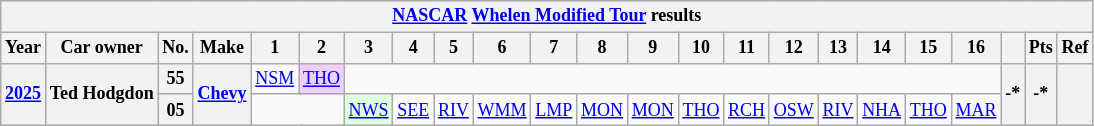<table class="wikitable" style="text-align:center; font-size:75%">
<tr>
<th colspan=38><a href='#'>NASCAR</a> <a href='#'>Whelen Modified Tour</a> results</th>
</tr>
<tr>
<th>Year</th>
<th>Car owner</th>
<th>No.</th>
<th>Make</th>
<th>1</th>
<th>2</th>
<th>3</th>
<th>4</th>
<th>5</th>
<th>6</th>
<th>7</th>
<th>8</th>
<th>9</th>
<th>10</th>
<th>11</th>
<th>12</th>
<th>13</th>
<th>14</th>
<th>15</th>
<th>16</th>
<th></th>
<th>Pts</th>
<th>Ref</th>
</tr>
<tr>
<th rowspan=2><a href='#'>2025</a></th>
<th rowspan=2>Ted Hodgdon</th>
<th>55</th>
<th rowspan=2><a href='#'>Chevy</a></th>
<td><a href='#'>NSM</a></td>
<td style="background:#EFCFFF;"><a href='#'>THO</a><br></td>
<td colspan=14></td>
<th rowspan=2>-*</th>
<th rowspan=2>-*</th>
<th rowspan=2></th>
</tr>
<tr>
<th>05</th>
<td colspan=2></td>
<td style="background:#DFFFDF;"><a href='#'>NWS</a><br></td>
<td><a href='#'>SEE</a></td>
<td><a href='#'>RIV</a></td>
<td><a href='#'>WMM</a></td>
<td><a href='#'>LMP</a></td>
<td><a href='#'>MON</a></td>
<td><a href='#'>MON</a></td>
<td><a href='#'>THO</a></td>
<td><a href='#'>RCH</a></td>
<td><a href='#'>OSW</a></td>
<td><a href='#'>RIV</a></td>
<td><a href='#'>NHA</a></td>
<td><a href='#'>THO</a></td>
<td><a href='#'>MAR</a></td>
</tr>
</table>
